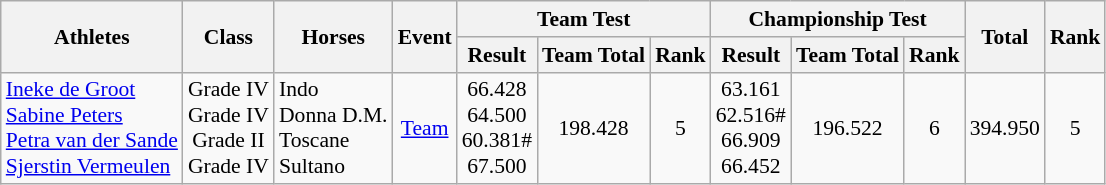<table class=wikitable style="font-size:90%">
<tr>
<th rowspan="2">Athletes</th>
<th rowspan="2">Class</th>
<th rowspan="2">Horses</th>
<th rowspan="2">Event</th>
<th colspan="3">Team Test</th>
<th colspan="3">Championship Test</th>
<th rowspan="2">Total</th>
<th rowspan="2">Rank</th>
</tr>
<tr>
<th>Result</th>
<th>Team Total</th>
<th>Rank</th>
<th>Result</th>
<th>Team Total</th>
<th>Rank</th>
</tr>
<tr>
<td><a href='#'>Ineke de Groot</a><br><a href='#'>Sabine Peters</a><br><a href='#'>Petra van der Sande</a><br><a href='#'>Sjerstin Vermeulen</a></td>
<td align="center">Grade IV<br>Grade IV<br>Grade II<br>Grade IV</td>
<td>Indo<br>Donna D.M.<br>Toscane<br>Sultano</td>
<td align="center"><a href='#'>Team</a></td>
<td align="center">66.428<br>64.500<br>60.381#<br>67.500</td>
<td align="center">198.428</td>
<td align="center">5</td>
<td align="center">63.161<br>62.516#<br>66.909<br>66.452</td>
<td align="center">196.522</td>
<td align="center">6</td>
<td align="center">394.950</td>
<td align="center">5</td>
</tr>
</table>
